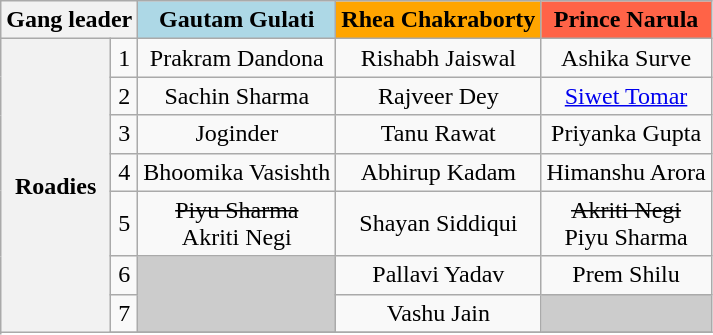<table class="wikitable" style="text-align:center;">
<tr>
<th colspan="2"><strong>Gang leader</strong></th>
<td bgcolor="lightblue"><strong>Gautam Gulati</strong></td>
<td bgcolor="orange"><strong>Rhea Chakraborty</strong></td>
<td bgcolor="tomato"><strong>Prince Narula</strong></td>
</tr>
<tr>
<th rowspan="14">Roadies</th>
<td>1</td>
<td>Prakram Dandona</td>
<td>Rishabh Jaiswal</td>
<td>Ashika Surve</td>
</tr>
<tr>
<td>2</td>
<td>Sachin Sharma</td>
<td>Rajveer Dey</td>
<td><a href='#'>Siwet Tomar</a></td>
</tr>
<tr>
<td>3</td>
<td>Joginder</td>
<td>Tanu Rawat</td>
<td>Priyanka Gupta</td>
</tr>
<tr>
<td>4</td>
<td>Bhoomika Vasishth</td>
<td>Abhirup Kadam</td>
<td>Himanshu Arora</td>
</tr>
<tr>
<td>5</td>
<td><s>Piyu Sharma</s><br> Akriti Negi</td>
<td>Shayan Siddiqui</td>
<td><s>Akriti Negi</s><br>Piyu Sharma</td>
</tr>
<tr>
<td>6</td>
<td rowspan="2" bgcolor="#ccc"></td>
<td>Pallavi Yadav</td>
<td>Prem Shilu</td>
</tr>
<tr>
<td>7</td>
<td>Vashu Jain</td>
<td bgcolor="#ccc"></td>
</tr>
<tr>
</tr>
</table>
